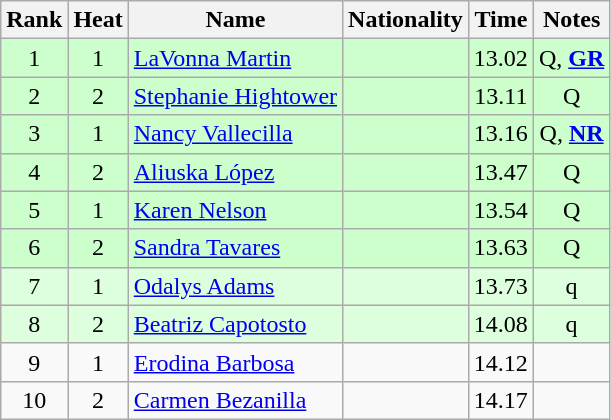<table class="wikitable sortable" style="text-align:center">
<tr>
<th>Rank</th>
<th>Heat</th>
<th>Name</th>
<th>Nationality</th>
<th>Time</th>
<th>Notes</th>
</tr>
<tr bgcolor=ccffcc>
<td>1</td>
<td>1</td>
<td align=left><a href='#'>LaVonna Martin</a></td>
<td align=left></td>
<td>13.02</td>
<td>Q, <strong><a href='#'>GR</a></strong></td>
</tr>
<tr bgcolor=ccffcc>
<td>2</td>
<td>2</td>
<td align=left><a href='#'>Stephanie Hightower</a></td>
<td align=left></td>
<td>13.11</td>
<td>Q</td>
</tr>
<tr bgcolor=ccffcc>
<td>3</td>
<td>1</td>
<td align=left><a href='#'>Nancy Vallecilla</a></td>
<td align=left></td>
<td>13.16</td>
<td>Q, <strong><a href='#'>NR</a></strong></td>
</tr>
<tr bgcolor=ccffcc>
<td>4</td>
<td>2</td>
<td align=left><a href='#'>Aliuska López</a></td>
<td align=left></td>
<td>13.47</td>
<td>Q</td>
</tr>
<tr bgcolor=ccffcc>
<td>5</td>
<td>1</td>
<td align=left><a href='#'>Karen Nelson</a></td>
<td align=left></td>
<td>13.54</td>
<td>Q</td>
</tr>
<tr bgcolor=ccffcc>
<td>6</td>
<td>2</td>
<td align=left><a href='#'>Sandra Tavares</a></td>
<td align=left></td>
<td>13.63</td>
<td>Q</td>
</tr>
<tr bgcolor=ddffdd>
<td>7</td>
<td>1</td>
<td align=left><a href='#'>Odalys Adams</a></td>
<td align=left></td>
<td>13.73</td>
<td>q</td>
</tr>
<tr bgcolor=ddffdd>
<td>8</td>
<td>2</td>
<td align=left><a href='#'>Beatriz Capotosto</a></td>
<td align=left></td>
<td>14.08</td>
<td>q</td>
</tr>
<tr>
<td>9</td>
<td>1</td>
<td align=left><a href='#'>Erodina Barbosa</a></td>
<td align=left></td>
<td>14.12</td>
<td></td>
</tr>
<tr>
<td>10</td>
<td>2</td>
<td align=left><a href='#'>Carmen Bezanilla</a></td>
<td align=left></td>
<td>14.17</td>
<td></td>
</tr>
</table>
